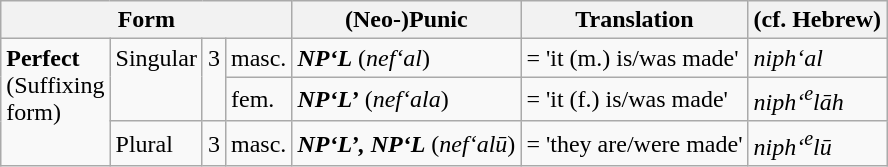<table class="wikitable mw-collapsible mw-collapsed">
<tr>
<th colspan="4">Form</th>
<th>(Neo-)Punic</th>
<th>Translation</th>
<th>(cf. Hebrew)</th>
</tr>
<tr>
<td rowspan="3" valign="top"><strong>Perfect</strong><br>(Suffixing<br>form)</td>
<td rowspan="2" valign="top">Singular</td>
<td rowspan="2" valign="top">3</td>
<td>masc.</td>
<td><strong> <em>NP‘L</em> </strong> (<em>nef‘al</em>)</td>
<td>= 'it (m.) is/was made'</td>
<td><em>niph‘al</em></td>
</tr>
<tr>
<td>fem.</td>
<td><strong> <em>NP‘L’</em> </strong> (<em>nef‘ala</em>)</td>
<td>= 'it (f.) is/was made'</td>
<td><em>niph‘<sup>e</sup>lāh</em></td>
</tr>
<tr>
<td>Plural</td>
<td>3</td>
<td>masc.</td>
<td><strong> <em>NP‘L’, NP‘L</em> </strong> (<em>nef‘alū</em>)</td>
<td>= 'they are/were made'</td>
<td><em>niph‘<sup>e</sup>lū</em></td>
</tr>
</table>
